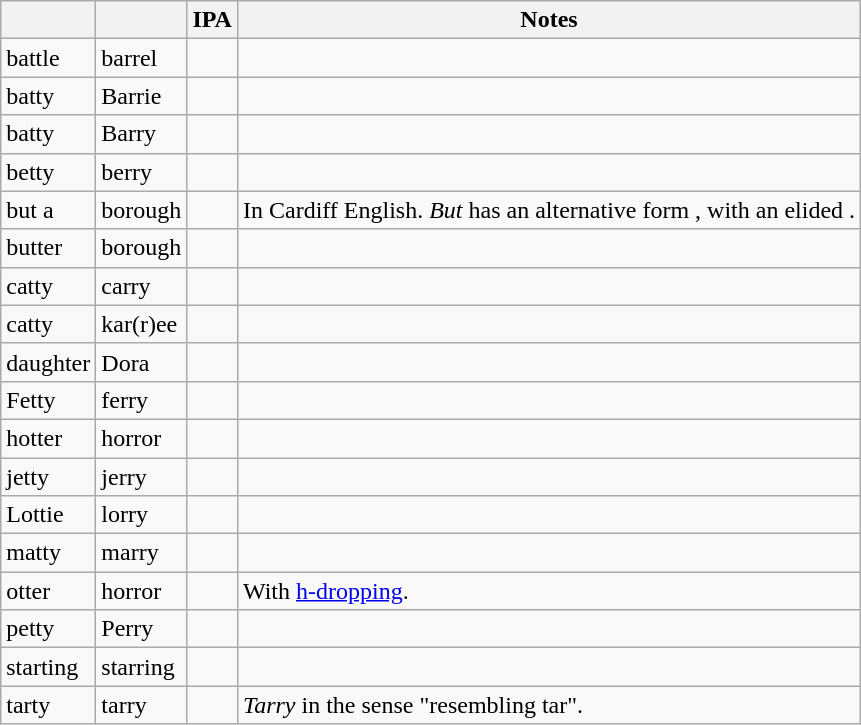<table class="wikitable sortable mw-collapsible mw-collapsed">
<tr>
<th></th>
<th></th>
<th>IPA</th>
<th>Notes</th>
</tr>
<tr>
<td>battle</td>
<td>barrel</td>
<td></td>
<td></td>
</tr>
<tr>
<td>batty</td>
<td>Barrie</td>
<td></td>
<td></td>
</tr>
<tr>
<td>batty</td>
<td>Barry</td>
<td></td>
<td></td>
</tr>
<tr>
<td>betty</td>
<td>berry</td>
<td></td>
<td></td>
</tr>
<tr>
<td>but a</td>
<td>borough</td>
<td></td>
<td>In Cardiff English. <em>But</em> has an alternative form , with an elided .</td>
</tr>
<tr>
<td>butter</td>
<td>borough</td>
<td></td>
<td></td>
</tr>
<tr>
<td>catty</td>
<td>carry</td>
<td></td>
<td></td>
</tr>
<tr>
<td>catty</td>
<td>kar(r)ee</td>
<td></td>
<td></td>
</tr>
<tr>
<td>daughter</td>
<td>Dora</td>
<td></td>
<td></td>
</tr>
<tr>
<td>Fetty</td>
<td>ferry</td>
<td></td>
<td></td>
</tr>
<tr>
<td>hotter</td>
<td>horror</td>
<td></td>
<td></td>
</tr>
<tr>
<td>jetty</td>
<td>jerry</td>
<td></td>
<td></td>
</tr>
<tr>
<td>Lottie</td>
<td>lorry</td>
<td></td>
<td></td>
</tr>
<tr>
<td>matty</td>
<td>marry</td>
<td></td>
<td></td>
</tr>
<tr>
<td>otter</td>
<td>horror</td>
<td></td>
<td>With <a href='#'>h-dropping</a>.</td>
</tr>
<tr>
<td>petty</td>
<td>Perry</td>
<td></td>
<td></td>
</tr>
<tr>
<td>starting</td>
<td>starring</td>
<td></td>
<td></td>
</tr>
<tr>
<td>tarty</td>
<td>tarry</td>
<td></td>
<td><em>Tarry</em> in the sense "resembling tar".</td>
</tr>
</table>
